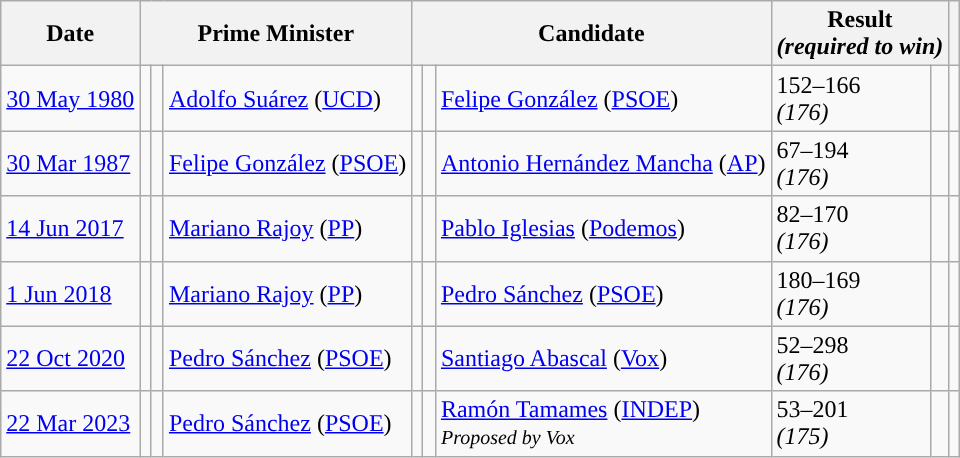<table class="wikitable">
<tr>
<th>Date</th>
<th colspan="3">Prime Minister</th>
<th colspan="3">Candidate</th>
<th colspan="2">Result<br><em>(required to win)</em></th>
<th></th>
</tr>
<tr>
<td><a href='#'>30 May 1980</a></td>
<td></td>
<td width="1"></td>
<td><a href='#'>Adolfo Suárez</a> (<a href='#'>UCD</a>)</td>
<td></td>
<td width="1"></td>
<td><a href='#'>Felipe González</a> (<a href='#'>PSOE</a>)</td>
<td>152–166<br><em>(176)</em></td>
<td></td>
<td></td>
</tr>
<tr>
<td><a href='#'>30 Mar 1987</a></td>
<td></td>
<td></td>
<td><a href='#'>Felipe González</a> (<a href='#'>PSOE</a>)</td>
<td></td>
<td></td>
<td><a href='#'>Antonio Hernández Mancha</a> (<a href='#'>AP</a>)</td>
<td>67–194<br><em>(176)</em></td>
<td></td>
<td></td>
</tr>
<tr>
<td><a href='#'>14 Jun 2017</a></td>
<td></td>
<td></td>
<td><a href='#'>Mariano Rajoy</a> (<a href='#'>PP</a>)</td>
<td></td>
<td></td>
<td><a href='#'>Pablo Iglesias</a> (<a href='#'>Podemos</a>)</td>
<td>82–170<br><em>(176)</em></td>
<td></td>
<td></td>
</tr>
<tr>
<td><a href='#'>1 Jun 2018</a></td>
<td></td>
<td></td>
<td><a href='#'>Mariano Rajoy</a> (<a href='#'>PP</a>)</td>
<td></td>
<td></td>
<td><a href='#'>Pedro Sánchez</a> (<a href='#'>PSOE</a>)</td>
<td>180–169<br><em>(176)</em></td>
<td></td>
<td></td>
</tr>
<tr>
<td><a href='#'>22 Oct 2020</a></td>
<td></td>
<td></td>
<td><a href='#'>Pedro Sánchez</a> (<a href='#'>PSOE</a>)</td>
<td></td>
<td></td>
<td><a href='#'>Santiago Abascal</a> (<a href='#'>Vox</a>)</td>
<td>52–298<br><em>(176)</em></td>
<td></td>
<td></td>
</tr>
<tr>
<td><a href='#'>22 Mar 2023</a></td>
<td></td>
<td></td>
<td><a href='#'>Pedro Sánchez</a> (<a href='#'>PSOE</a>)</td>
<td></td>
<td></td>
<td><a href='#'>Ramón Tamames</a> (<a href='#'>INDEP</a>)<br><small><em>Proposed by Vox</em></small></td>
<td>53–201<br><em>(175)</em></td>
<td></td>
<td></td>
</tr>
</table>
